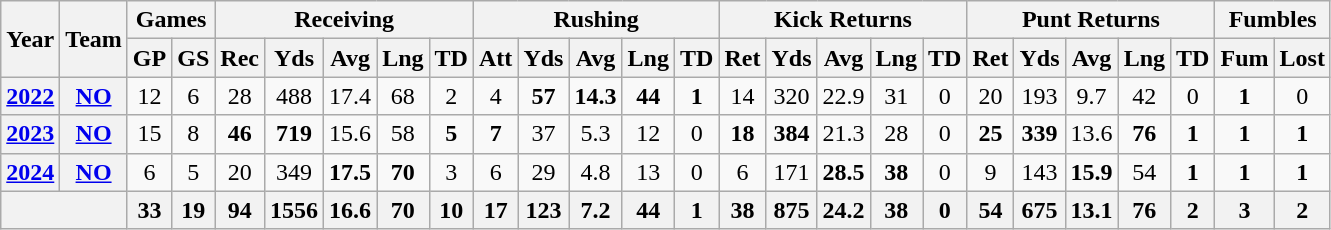<table class="wikitable" style="text-align:center;">
<tr>
<th rowspan="2">Year</th>
<th rowspan="2">Team</th>
<th colspan="2">Games</th>
<th colspan="5">Receiving</th>
<th colspan="5">Rushing</th>
<th colspan="5">Kick Returns</th>
<th colspan="5">Punt Returns</th>
<th colspan="2">Fumbles</th>
</tr>
<tr>
<th>GP</th>
<th>GS</th>
<th>Rec</th>
<th>Yds</th>
<th>Avg</th>
<th>Lng</th>
<th>TD</th>
<th>Att</th>
<th>Yds</th>
<th>Avg</th>
<th>Lng</th>
<th>TD</th>
<th>Ret</th>
<th>Yds</th>
<th>Avg</th>
<th>Lng</th>
<th>TD</th>
<th>Ret</th>
<th>Yds</th>
<th>Avg</th>
<th>Lng</th>
<th>TD</th>
<th>Fum</th>
<th>Lost</th>
</tr>
<tr>
<th><a href='#'>2022</a></th>
<th><a href='#'>NO</a></th>
<td>12</td>
<td>6</td>
<td>28</td>
<td>488</td>
<td>17.4</td>
<td>68</td>
<td>2</td>
<td>4</td>
<td><strong>57</strong></td>
<td><strong>14.3</strong></td>
<td><strong>44</strong></td>
<td><strong>1</strong></td>
<td>14</td>
<td>320</td>
<td>22.9</td>
<td>31</td>
<td>0</td>
<td>20</td>
<td>193</td>
<td>9.7</td>
<td>42</td>
<td>0</td>
<td><strong>1</strong></td>
<td>0</td>
</tr>
<tr>
<th><a href='#'>2023</a></th>
<th><a href='#'>NO</a></th>
<td>15</td>
<td>8</td>
<td><strong>46</strong></td>
<td><strong>719</strong></td>
<td>15.6</td>
<td>58</td>
<td><strong>5</strong></td>
<td><strong>7</strong></td>
<td>37</td>
<td>5.3</td>
<td>12</td>
<td>0</td>
<td><strong>18</strong></td>
<td><strong>384</strong></td>
<td>21.3</td>
<td>28</td>
<td>0</td>
<td><strong>25</strong></td>
<td><strong>339</strong></td>
<td>13.6</td>
<td><strong>76</strong></td>
<td><strong>1</strong></td>
<td><strong>1</strong></td>
<td><strong>1</strong></td>
</tr>
<tr>
<th><a href='#'>2024</a></th>
<th><a href='#'>NO</a></th>
<td>6</td>
<td>5</td>
<td>20</td>
<td>349</td>
<td><strong>17.5</strong></td>
<td><strong>70</strong></td>
<td>3</td>
<td>6</td>
<td>29</td>
<td>4.8</td>
<td>13</td>
<td>0</td>
<td>6</td>
<td>171</td>
<td><strong>28.5</strong></td>
<td><strong>38</strong></td>
<td>0</td>
<td>9</td>
<td>143</td>
<td><strong>15.9</strong></td>
<td>54</td>
<td><strong>1</strong></td>
<td><strong>1</strong></td>
<td><strong>1</strong></td>
</tr>
<tr>
<th colspan="2"></th>
<th>33</th>
<th>19</th>
<th>94</th>
<th>1556</th>
<th>16.6</th>
<th>70</th>
<th>10</th>
<th>17</th>
<th>123</th>
<th>7.2</th>
<th>44</th>
<th>1</th>
<th>38</th>
<th>875</th>
<th>24.2</th>
<th>38</th>
<th>0</th>
<th>54</th>
<th>675</th>
<th>13.1</th>
<th>76</th>
<th>2</th>
<th>3</th>
<th>2</th>
</tr>
</table>
